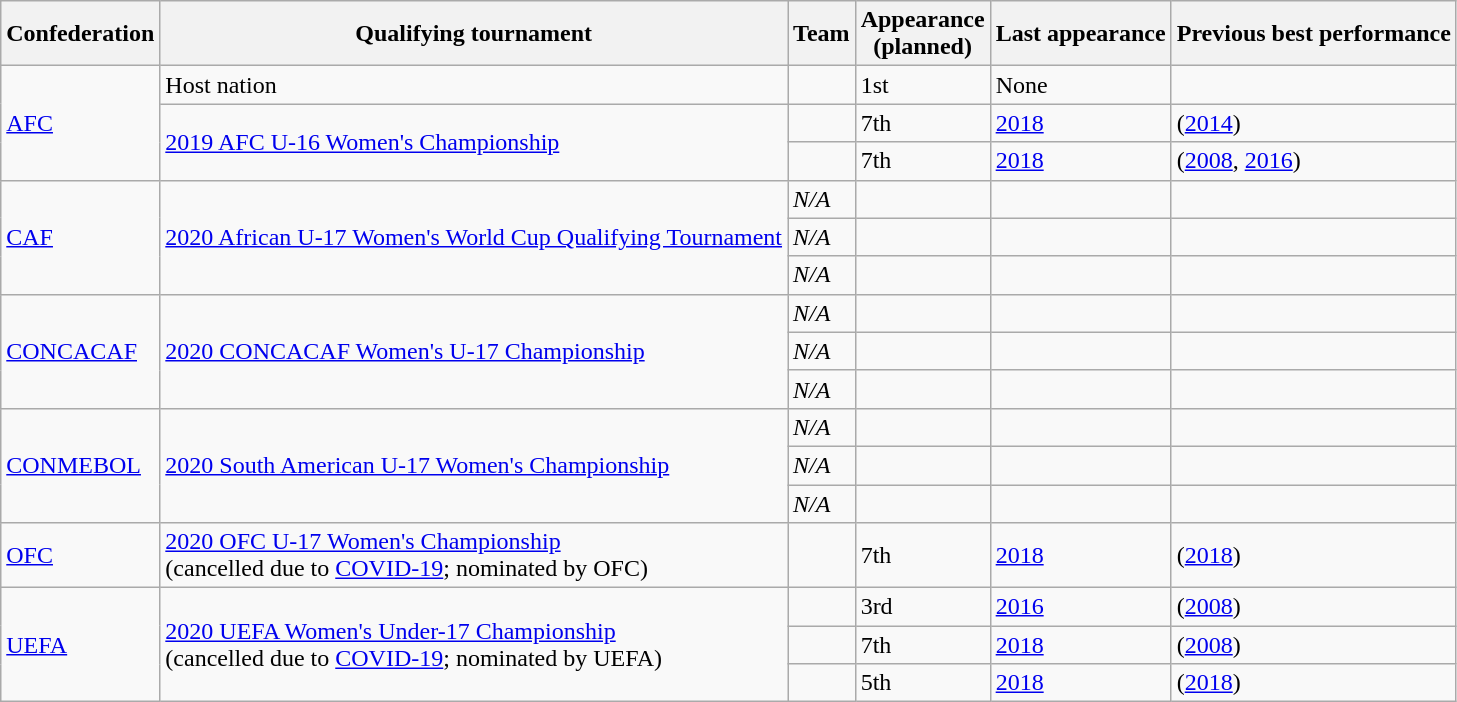<table class="wikitable sortable">
<tr>
<th>Confederation</th>
<th>Qualifying tournament</th>
<th>Team</th>
<th data-sort-type="number">Appearance<br>(planned)</th>
<th>Last appearance</th>
<th>Previous best performance</th>
</tr>
<tr>
<td rowspan=3><a href='#'>AFC </a><br></td>
<td>Host nation</td>
<td></td>
<td>1st</td>
<td>None</td>
<td></td>
</tr>
<tr>
<td rowspan=2><a href='#'>2019 AFC U-16 Women's Championship</a></td>
<td></td>
<td>7th</td>
<td><a href='#'>2018</a></td>
<td> (<a href='#'>2014</a>)</td>
</tr>
<tr>
<td></td>
<td>7th</td>
<td><a href='#'>2018</a></td>
<td> (<a href='#'>2008</a>, <a href='#'>2016</a>)</td>
</tr>
<tr>
<td rowspan=3><a href='#'>CAF </a><br></td>
<td rowspan=3><a href='#'>2020 African U-17 Women's World Cup Qualifying Tournament</a></td>
<td><em>N/A</em></td>
<td></td>
<td></td>
<td></td>
</tr>
<tr>
<td><em>N/A</em></td>
<td></td>
<td></td>
<td></td>
</tr>
<tr>
<td><em>N/A</em></td>
<td></td>
<td></td>
<td></td>
</tr>
<tr>
<td rowspan=3><a href='#'>CONCACAF </a><br></td>
<td rowspan=3><a href='#'>2020 CONCACAF Women's U-17 Championship</a></td>
<td><em>N/A</em></td>
<td></td>
<td></td>
<td></td>
</tr>
<tr>
<td><em>N/A</em></td>
<td></td>
<td></td>
<td></td>
</tr>
<tr>
<td><em>N/A</em></td>
<td></td>
<td></td>
<td></td>
</tr>
<tr>
<td rowspan=3><a href='#'>CONMEBOL </a><br></td>
<td rowspan=3><a href='#'>2020 South American U-17 Women's Championship</a></td>
<td><em>N/A</em></td>
<td></td>
<td></td>
<td></td>
</tr>
<tr>
<td><em>N/A</em></td>
<td></td>
<td></td>
<td></td>
</tr>
<tr>
<td><em>N/A</em></td>
<td></td>
<td></td>
<td></td>
</tr>
<tr>
<td><a href='#'>OFC </a><br></td>
<td><a href='#'>2020 OFC U-17 Women's Championship</a><br>(cancelled due to <a href='#'>COVID-19</a>; nominated by OFC)</td>
<td></td>
<td>7th</td>
<td><a href='#'>2018</a></td>
<td> (<a href='#'>2018</a>)</td>
</tr>
<tr>
<td rowspan=3><a href='#'>UEFA </a><br></td>
<td rowspan=3><a href='#'>2020 UEFA Women's Under-17 Championship</a><br>(cancelled due to <a href='#'>COVID-19</a>; nominated by UEFA)</td>
<td></td>
<td>3rd</td>
<td><a href='#'>2016</a></td>
<td> (<a href='#'>2008</a>)</td>
</tr>
<tr>
<td></td>
<td>7th</td>
<td><a href='#'>2018</a></td>
<td> (<a href='#'>2008</a>)</td>
</tr>
<tr>
<td></td>
<td>5th</td>
<td><a href='#'>2018</a></td>
<td> (<a href='#'>2018</a>)</td>
</tr>
</table>
